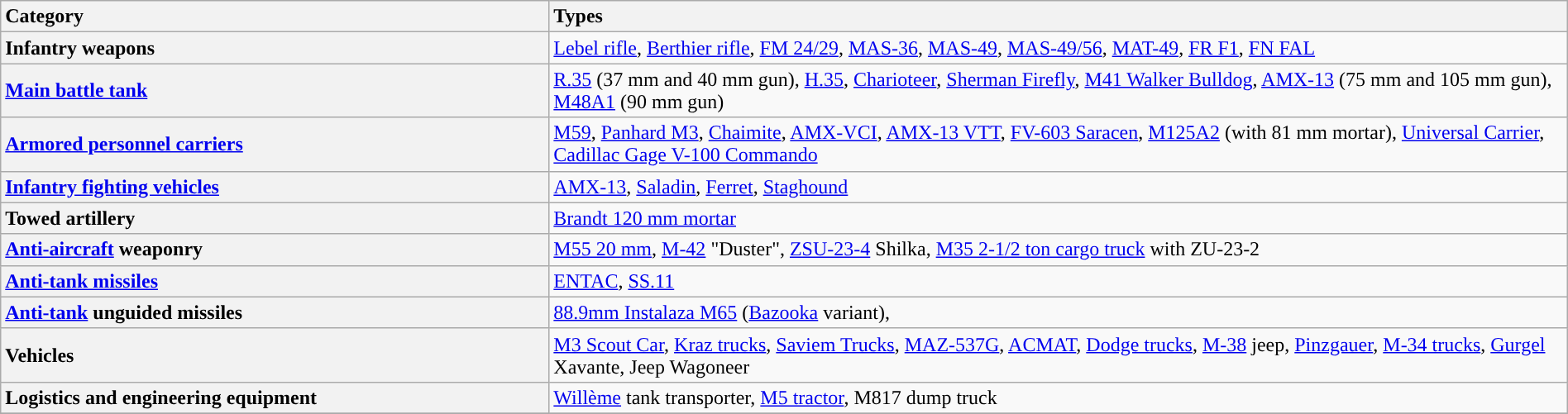<table class="wikitable" width="100%">
<tr>
<th style="text-align: left; width: 35%">Category</th>
<th style="text-align: left;">Types</th>
</tr>
<tr>
<th style="text-align: left">Infantry weapons</th>
<td><a href='#'>Lebel rifle</a>, <a href='#'>Berthier rifle</a>, <a href='#'>FM 24/29</a>, <a href='#'>MAS-36</a>, <a href='#'>MAS-49</a>, <a href='#'>MAS-49/56</a>, <a href='#'>MAT-49</a>, <a href='#'>FR F1</a>, <a href='#'>FN FAL</a></td>
</tr>
<tr>
<th style="text-align: left"><a href='#'>Main battle tank</a></th>
<td><a href='#'>R.35</a> (37 mm and 40 mm gun), <a href='#'> H.35</a>, <a href='#'>Charioteer</a>, <a href='#'>Sherman Firefly</a>, <a href='#'>M41 Walker Bulldog</a>, <a href='#'>AMX-13</a> (75 mm and 105 mm gun), <a href='#'>M48A1</a> (90 mm gun)</td>
</tr>
<tr>
<th style="text-align: left"><a href='#'>Armored personnel carriers</a></th>
<td><a href='#'>M59</a>, <a href='#'>Panhard M3</a>, <a href='#'>Chaimite</a>, <a href='#'>AMX-VCI</a>, <a href='#'>AMX-13 VTT</a>, <a href='#'>FV-603 Saracen</a>, <a href='#'>M125A2</a> (with 81 mm mortar), <a href='#'>Universal Carrier</a>, <a href='#'>Cadillac Gage V-100 Commando</a></td>
</tr>
<tr>
<th style="text-align: left"><a href='#'>Infantry fighting vehicles</a></th>
<td><a href='#'>AMX-13</a>, <a href='#'>Saladin</a>, <a href='#'>Ferret</a>, <a href='#'>Staghound</a></td>
</tr>
<tr>
<th style="text-align: left">Towed artillery</th>
<td><a href='#'>Brandt 120 mm mortar</a></td>
</tr>
<tr>
<th style="text-align: left"><a href='#'>Anti-aircraft</a> weaponry</th>
<td><a href='#'>M55 20 mm</a>, <a href='#'>M-42</a> "Duster", <a href='#'>ZSU-23-4</a> Shilka, <a href='#'>M35 2-1/2 ton cargo truck</a> with ZU-23-2</td>
</tr>
<tr>
<th style="text-align: left"><a href='#'>Anti-tank missiles</a></th>
<td><a href='#'>ENTAC</a>, <a href='#'>SS.11</a></td>
</tr>
<tr>
<th style="text-align: left"><a href='#'>Anti-tank</a> unguided missiles</th>
<td><a href='#'>88.9mm Instalaza M65</a> (<a href='#'>Bazooka</a> variant),</td>
</tr>
<tr>
<th style="text-align: left">Vehicles</th>
<td><a href='#'>M3 Scout Car</a>, <a href='#'>Kraz trucks</a>, <a href='#'>Saviem Trucks</a>, <a href='#'>MAZ-537G</a>, <a href='#'>ACMAT</a>, <a href='#'>Dodge trucks</a>, <a href='#'>M-38</a> jeep, <a href='#'>Pinzgauer</a>, <a href='#'>M-34 trucks</a>, <a href='#'>Gurgel</a> Xavante, Jeep Wagoneer</td>
</tr>
<tr>
<th style="text-align: left">Logistics and engineering equipment</th>
<td><a href='#'>Willème</a> tank transporter, <a href='#'>M5 tractor</a>, M817 dump truck</td>
</tr>
<tr>
</tr>
</table>
